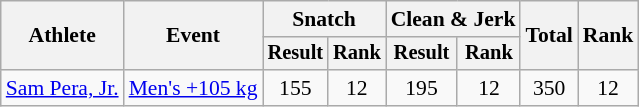<table class="wikitable" style="font-size:90%">
<tr>
<th rowspan="2">Athlete</th>
<th rowspan="2">Event</th>
<th colspan="2">Snatch</th>
<th colspan="2">Clean & Jerk</th>
<th rowspan="2">Total</th>
<th rowspan="2">Rank</th>
</tr>
<tr style="font-size:95%">
<th>Result</th>
<th>Rank</th>
<th>Result</th>
<th>Rank</th>
</tr>
<tr align=center>
<td align=left><a href='#'>Sam Pera, Jr.</a></td>
<td align=left><a href='#'>Men's +105 kg</a></td>
<td>155</td>
<td>12</td>
<td>195</td>
<td>12</td>
<td>350</td>
<td>12</td>
</tr>
</table>
